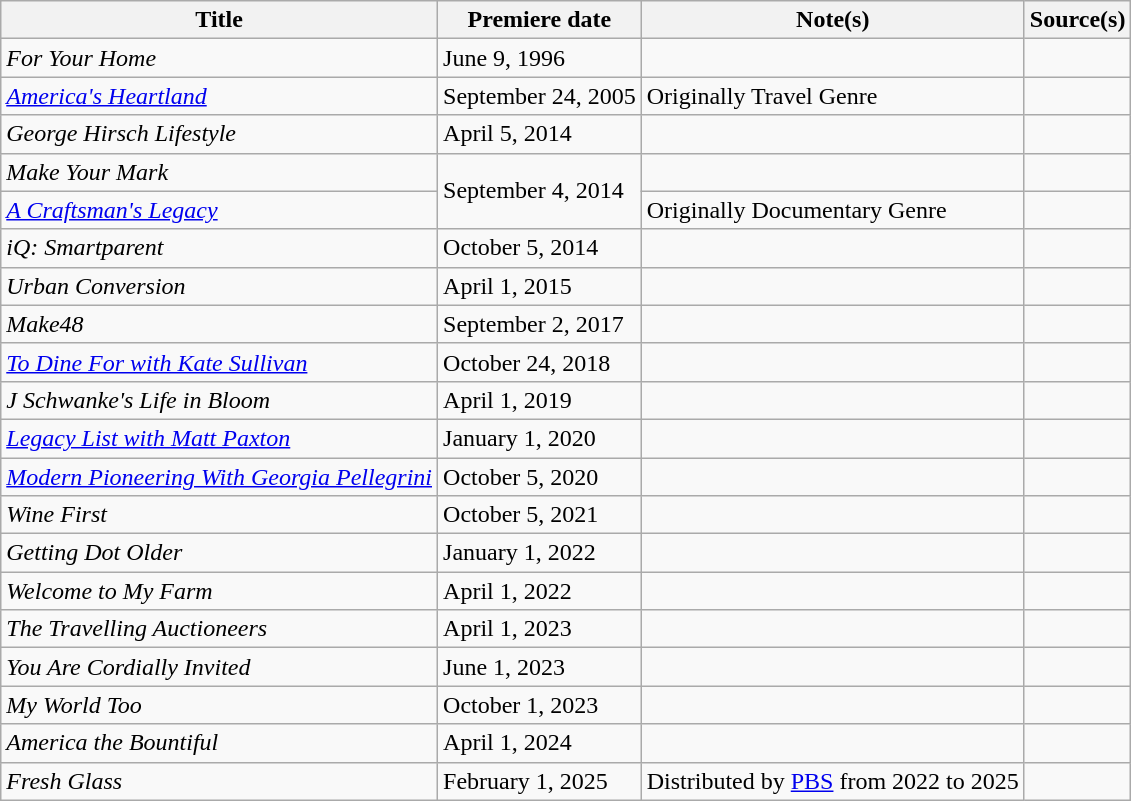<table class="wikitable sortable">
<tr>
<th>Title</th>
<th>Premiere date</th>
<th>Note(s)</th>
<th>Source(s)</th>
</tr>
<tr>
<td><em>For Your Home</em></td>
<td>June 9, 1996</td>
<td></td>
<td></td>
</tr>
<tr>
<td><em><a href='#'>America's Heartland</a></em></td>
<td>September 24, 2005</td>
<td>Originally Travel Genre</td>
<td></td>
</tr>
<tr>
<td><em>George Hirsch Lifestyle</em></td>
<td>April 5, 2014</td>
<td></td>
<td></td>
</tr>
<tr>
<td><em>Make Your Mark</em></td>
<td rowspan="2">September 4, 2014</td>
<td></td>
<td></td>
</tr>
<tr>
<td><em><a href='#'>A Craftsman's Legacy</a></em></td>
<td>Originally Documentary Genre</td>
<td></td>
</tr>
<tr>
<td><em>iQ: Smartparent</em></td>
<td>October 5, 2014</td>
<td></td>
<td></td>
</tr>
<tr>
<td><em>Urban Conversion</em></td>
<td>April 1, 2015</td>
<td></td>
<td></td>
</tr>
<tr>
<td><em>Make48</em></td>
<td>September 2, 2017</td>
<td></td>
<td></td>
</tr>
<tr>
<td><em><a href='#'>To Dine For with Kate Sullivan</a></em></td>
<td>October 24, 2018</td>
<td></td>
<td></td>
</tr>
<tr>
<td><em>J Schwanke's Life in Bloom</em></td>
<td>April 1, 2019</td>
<td></td>
<td></td>
</tr>
<tr>
<td><em><a href='#'>Legacy List with Matt Paxton</a></em></td>
<td>January 1, 2020</td>
<td></td>
<td></td>
</tr>
<tr>
<td><em><a href='#'>Modern Pioneering With Georgia Pellegrini</a></em></td>
<td>October 5, 2020</td>
<td></td>
<td></td>
</tr>
<tr>
<td><em>Wine First</em></td>
<td>October 5, 2021</td>
<td></td>
<td></td>
</tr>
<tr>
<td><em>Getting Dot Older</em></td>
<td>January 1, 2022</td>
<td></td>
<td></td>
</tr>
<tr>
<td><em>Welcome to My Farm</em></td>
<td>April 1, 2022</td>
<td></td>
<td></td>
</tr>
<tr>
<td><em>The Travelling Auctioneers</em></td>
<td>April 1, 2023</td>
<td></td>
<td></td>
</tr>
<tr>
<td><em>You Are Cordially Invited</em></td>
<td>June 1, 2023</td>
<td></td>
<td></td>
</tr>
<tr>
<td><em>My World Too</em></td>
<td>October 1, 2023</td>
<td></td>
<td></td>
</tr>
<tr>
<td><em>America the Bountiful</em></td>
<td>April 1, 2024</td>
<td></td>
<td></td>
</tr>
<tr>
<td><em>Fresh Glass</em></td>
<td>February 1, 2025</td>
<td>Distributed by <a href='#'>PBS</a> from 2022 to 2025</td>
<td></td>
</tr>
</table>
